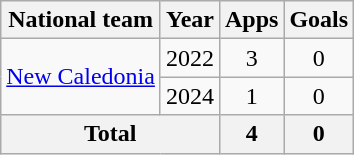<table class="wikitable" style="text-align:center">
<tr>
<th>National team</th>
<th>Year</th>
<th>Apps</th>
<th>Goals</th>
</tr>
<tr>
<td rowspan="2"><a href='#'>New Caledonia</a></td>
<td>2022</td>
<td>3</td>
<td>0</td>
</tr>
<tr>
<td>2024</td>
<td>1</td>
<td>0</td>
</tr>
<tr>
<th colspan="2">Total</th>
<th>4</th>
<th>0</th>
</tr>
</table>
